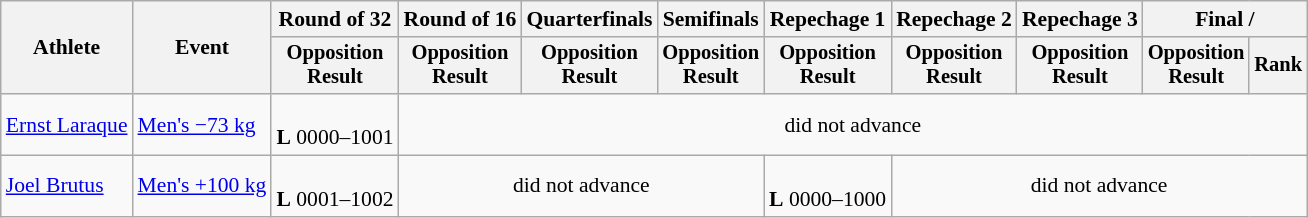<table class="wikitable" style="font-size:90%">
<tr>
<th rowspan="2">Athlete</th>
<th rowspan="2">Event</th>
<th>Round of 32</th>
<th>Round of 16</th>
<th>Quarterfinals</th>
<th>Semifinals</th>
<th>Repechage 1</th>
<th>Repechage 2</th>
<th>Repechage 3</th>
<th colspan=2>Final / </th>
</tr>
<tr style="font-size:95%">
<th>Opposition<br>Result</th>
<th>Opposition<br>Result</th>
<th>Opposition<br>Result</th>
<th>Opposition<br>Result</th>
<th>Opposition<br>Result</th>
<th>Opposition<br>Result</th>
<th>Opposition<br>Result</th>
<th>Opposition<br>Result</th>
<th>Rank</th>
</tr>
<tr align=center>
<td align=left><a href='#'>Ernst Laraque</a></td>
<td align=left><a href='#'>Men's −73 kg</a></td>
<td><br><strong>L</strong> 0000–1001</td>
<td colspan=8>did not advance</td>
</tr>
<tr align=center>
<td align=left><a href='#'>Joel Brutus</a></td>
<td align=left><a href='#'>Men's +100 kg</a></td>
<td><br><strong>L</strong> 0001–1002</td>
<td colspan=3>did not advance</td>
<td><br><strong>L</strong> 0000–1000</td>
<td colspan=4>did not advance</td>
</tr>
</table>
